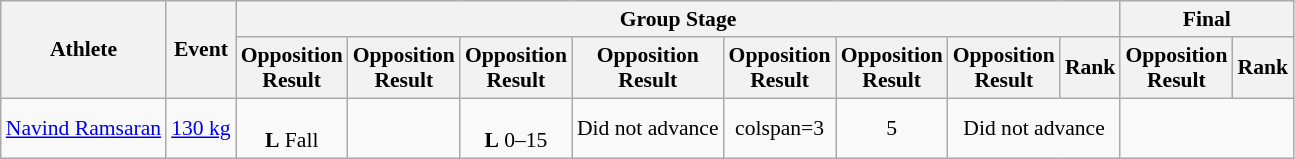<table class=wikitable style="font-size:90%">
<tr>
<th rowspan="2">Athlete</th>
<th rowspan="2">Event</th>
<th colspan="8">Group Stage</th>
<th colspan=2>Final</th>
</tr>
<tr>
<th>Opposition<br>Result</th>
<th>Opposition<br>Result</th>
<th>Opposition<br>Result</th>
<th>Opposition<br>Result</th>
<th>Opposition<br>Result</th>
<th>Opposition<br>Result</th>
<th>Opposition<br>Result</th>
<th>Rank</th>
<th>Opposition<br>Result</th>
<th>Rank</th>
</tr>
<tr align=center>
<td align=left><a href='#'>Navind Ramsaran</a></td>
<td align=left><a href='#'>130 kg</a></td>
<td><br><strong>L</strong> Fall</td>
<td></td>
<td><br><strong>L</strong> 0–15</td>
<td>Did not advance</td>
<td>colspan=3</td>
<td>5</td>
<td colspan=2>Did not advance</td>
</tr>
</table>
